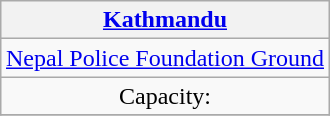<table class="wikitable" style="margin:1em auto; text-align:center">
<tr>
<th><a href='#'>Kathmandu</a></th>
</tr>
<tr>
<td><a href='#'>Nepal Police Foundation Ground</a></td>
</tr>
<tr>
<td>Capacity: </td>
</tr>
<tr>
</tr>
</table>
